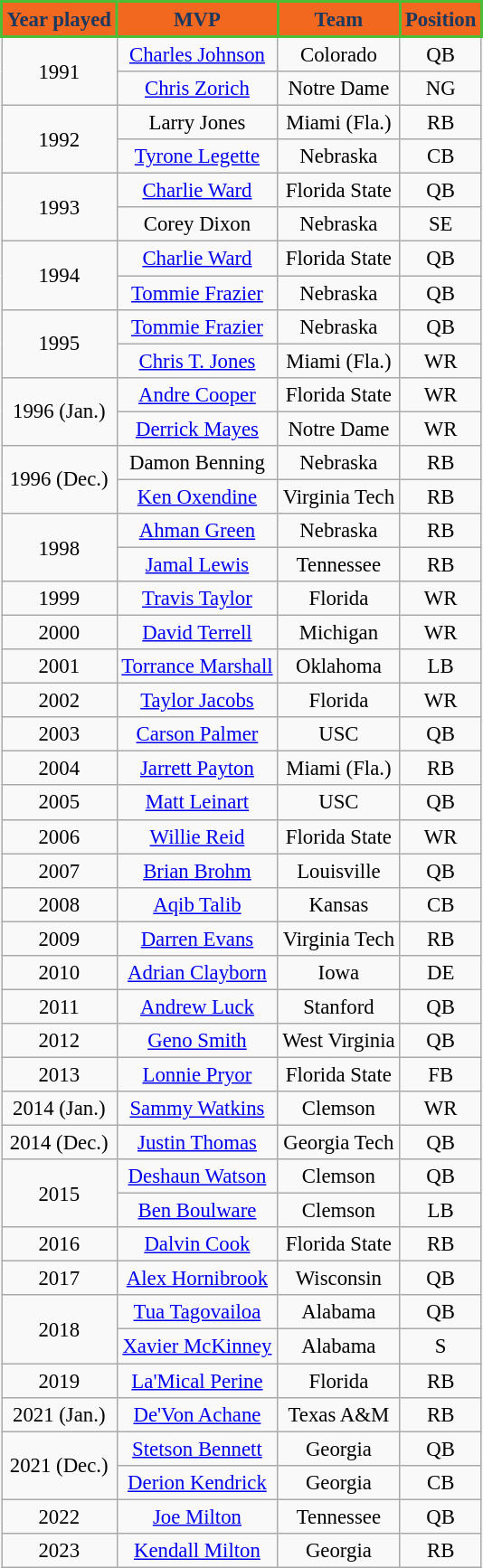<table class="wikitable" style="text-align:center; font-size: 95%;">
<tr>
<th style="background:#f3681f; color:#1b385e; border:2px solid #4dbd38;">Year played</th>
<th style="background:#f3681f; color:#1b385e; border:2px solid #4dbd38;">MVP</th>
<th style="background:#f3681f; color:#1b385e; border:2px solid #4dbd38;">Team</th>
<th style="background:#f3681f; color:#1b385e; border:2px solid #4dbd38;">Position</th>
</tr>
<tr>
<td rowspan=2>1991</td>
<td><a href='#'>Charles Johnson</a></td>
<td>Colorado</td>
<td>QB</td>
</tr>
<tr>
<td><a href='#'>Chris Zorich</a></td>
<td>Notre Dame</td>
<td>NG</td>
</tr>
<tr>
<td rowspan=2>1992</td>
<td>Larry Jones</td>
<td>Miami (Fla.)</td>
<td>RB</td>
</tr>
<tr>
<td><a href='#'>Tyrone Legette</a></td>
<td>Nebraska</td>
<td>CB</td>
</tr>
<tr>
<td rowspan=2>1993</td>
<td><a href='#'>Charlie Ward</a></td>
<td>Florida State</td>
<td>QB</td>
</tr>
<tr>
<td>Corey Dixon</td>
<td>Nebraska</td>
<td>SE</td>
</tr>
<tr>
<td rowspan=2>1994</td>
<td><a href='#'>Charlie Ward</a></td>
<td>Florida State</td>
<td>QB</td>
</tr>
<tr>
<td><a href='#'>Tommie Frazier</a></td>
<td>Nebraska</td>
<td>QB</td>
</tr>
<tr>
<td rowspan=2>1995</td>
<td><a href='#'>Tommie Frazier</a></td>
<td>Nebraska</td>
<td>QB</td>
</tr>
<tr>
<td><a href='#'>Chris T. Jones</a></td>
<td>Miami (Fla.)</td>
<td>WR</td>
</tr>
<tr>
<td rowspan=2>1996 (Jan.)</td>
<td><a href='#'>Andre Cooper</a></td>
<td>Florida State</td>
<td>WR</td>
</tr>
<tr>
<td><a href='#'>Derrick Mayes</a></td>
<td>Notre Dame</td>
<td>WR</td>
</tr>
<tr>
<td rowspan=2>1996 (Dec.)</td>
<td>Damon Benning</td>
<td>Nebraska</td>
<td>RB</td>
</tr>
<tr>
<td><a href='#'>Ken Oxendine</a></td>
<td>Virginia Tech</td>
<td>RB</td>
</tr>
<tr>
<td rowspan=2>1998</td>
<td><a href='#'>Ahman Green</a></td>
<td>Nebraska</td>
<td>RB</td>
</tr>
<tr>
<td><a href='#'>Jamal Lewis</a></td>
<td>Tennessee</td>
<td>RB</td>
</tr>
<tr>
<td>1999</td>
<td><a href='#'>Travis Taylor</a></td>
<td>Florida</td>
<td>WR</td>
</tr>
<tr>
<td>2000</td>
<td><a href='#'>David Terrell</a></td>
<td>Michigan</td>
<td>WR</td>
</tr>
<tr>
<td>2001</td>
<td><a href='#'>Torrance Marshall</a></td>
<td>Oklahoma</td>
<td>LB</td>
</tr>
<tr>
<td>2002</td>
<td><a href='#'>Taylor Jacobs</a></td>
<td>Florida</td>
<td>WR</td>
</tr>
<tr>
<td>2003</td>
<td><a href='#'>Carson Palmer</a></td>
<td>USC</td>
<td>QB</td>
</tr>
<tr>
<td>2004</td>
<td><a href='#'>Jarrett Payton</a></td>
<td>Miami (Fla.)</td>
<td>RB</td>
</tr>
<tr>
<td>2005</td>
<td><a href='#'>Matt Leinart</a></td>
<td>USC</td>
<td>QB</td>
</tr>
<tr>
<td>2006</td>
<td><a href='#'>Willie Reid</a></td>
<td>Florida State</td>
<td>WR</td>
</tr>
<tr>
<td>2007</td>
<td><a href='#'>Brian Brohm</a></td>
<td>Louisville</td>
<td>QB</td>
</tr>
<tr>
<td>2008</td>
<td><a href='#'>Aqib Talib</a></td>
<td>Kansas</td>
<td>CB</td>
</tr>
<tr>
<td>2009</td>
<td><a href='#'>Darren Evans</a></td>
<td>Virginia Tech</td>
<td>RB</td>
</tr>
<tr>
<td>2010</td>
<td><a href='#'>Adrian Clayborn</a></td>
<td>Iowa</td>
<td>DE</td>
</tr>
<tr>
<td>2011</td>
<td><a href='#'>Andrew Luck</a></td>
<td>Stanford</td>
<td>QB</td>
</tr>
<tr>
<td>2012</td>
<td><a href='#'>Geno Smith</a></td>
<td>West Virginia</td>
<td>QB</td>
</tr>
<tr>
<td>2013</td>
<td><a href='#'>Lonnie Pryor</a></td>
<td>Florida State</td>
<td>FB</td>
</tr>
<tr>
<td>2014 (Jan.)</td>
<td><a href='#'>Sammy Watkins</a></td>
<td>Clemson</td>
<td>WR</td>
</tr>
<tr>
<td>2014 (Dec.)</td>
<td><a href='#'>Justin Thomas</a></td>
<td>Georgia Tech</td>
<td>QB</td>
</tr>
<tr>
<td rowspan=2>2015</td>
<td><a href='#'>Deshaun Watson</a></td>
<td>Clemson</td>
<td>QB</td>
</tr>
<tr>
<td><a href='#'>Ben Boulware</a></td>
<td>Clemson</td>
<td>LB</td>
</tr>
<tr>
<td>2016</td>
<td><a href='#'>Dalvin Cook</a></td>
<td>Florida State</td>
<td>RB</td>
</tr>
<tr>
<td>2017</td>
<td><a href='#'>Alex Hornibrook</a></td>
<td>Wisconsin</td>
<td>QB</td>
</tr>
<tr>
<td rowspan=2>2018</td>
<td><a href='#'>Tua Tagovailoa</a></td>
<td>Alabama</td>
<td>QB</td>
</tr>
<tr>
<td><a href='#'>Xavier McKinney</a></td>
<td>Alabama</td>
<td>S</td>
</tr>
<tr>
<td>2019</td>
<td><a href='#'>La'Mical Perine</a></td>
<td>Florida</td>
<td>RB</td>
</tr>
<tr>
<td>2021 (Jan.)</td>
<td><a href='#'>De'Von Achane</a></td>
<td>Texas A&M</td>
<td>RB</td>
</tr>
<tr>
<td rowspan=2>2021 (Dec.)</td>
<td><a href='#'>Stetson Bennett</a></td>
<td>Georgia</td>
<td>QB</td>
</tr>
<tr>
<td><a href='#'>Derion Kendrick</a></td>
<td>Georgia</td>
<td>CB</td>
</tr>
<tr>
<td>2022</td>
<td><a href='#'>Joe Milton</a></td>
<td>Tennessee</td>
<td>QB</td>
</tr>
<tr>
<td>2023</td>
<td><a href='#'>Kendall Milton</a></td>
<td>Georgia</td>
<td>RB</td>
</tr>
</table>
